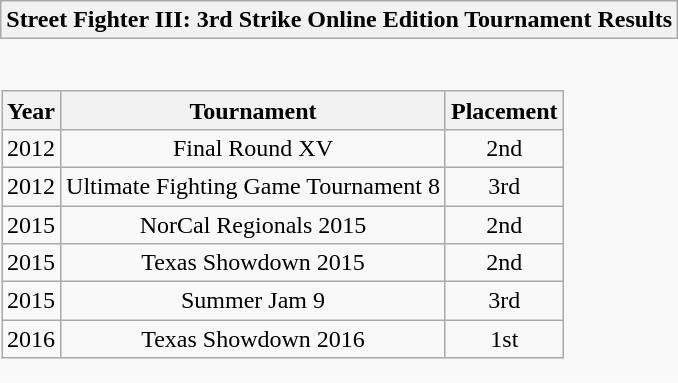<table class="wikitable collapsible autocollapse" style="border:none">
<tr>
<th scope="col">Street Fighter III: 3rd Strike Online Edition Tournament Results</th>
</tr>
<tr>
<td style="padding:0;border:none"><br><table class="wikitable" style="text-align:center">
<tr>
<th>Year</th>
<th>Tournament</th>
<th>Placement</th>
</tr>
<tr>
<td>2012</td>
<td>Final Round XV</td>
<td>2nd</td>
</tr>
<tr>
<td>2012</td>
<td>Ultimate Fighting Game Tournament 8</td>
<td>3rd</td>
</tr>
<tr>
<td>2015</td>
<td>NorCal Regionals 2015</td>
<td>2nd</td>
</tr>
<tr>
<td>2015</td>
<td>Texas Showdown 2015</td>
<td>2nd</td>
</tr>
<tr>
<td>2015</td>
<td>Summer Jam 9</td>
<td>3rd</td>
</tr>
<tr>
<td>2016</td>
<td>Texas Showdown 2016</td>
<td>1st</td>
</tr>
</table>
</td>
</tr>
</table>
